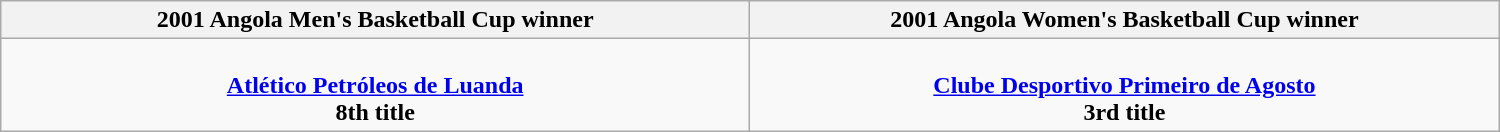<table class=wikitable style="text-align:center; width: 1000px; margin:auto">
<tr>
<th width=600px>2001 Angola Men's Basketball Cup winner</th>
<th width=600px>2001 Angola Women's Basketball Cup winner</th>
</tr>
<tr>
<td><br><strong><a href='#'>Atlético Petróleos de Luanda</a></strong><br><strong>8th title</strong></td>
<td><br><strong><a href='#'>Clube Desportivo Primeiro de Agosto</a></strong><br><strong>3rd title</strong></td>
</tr>
</table>
